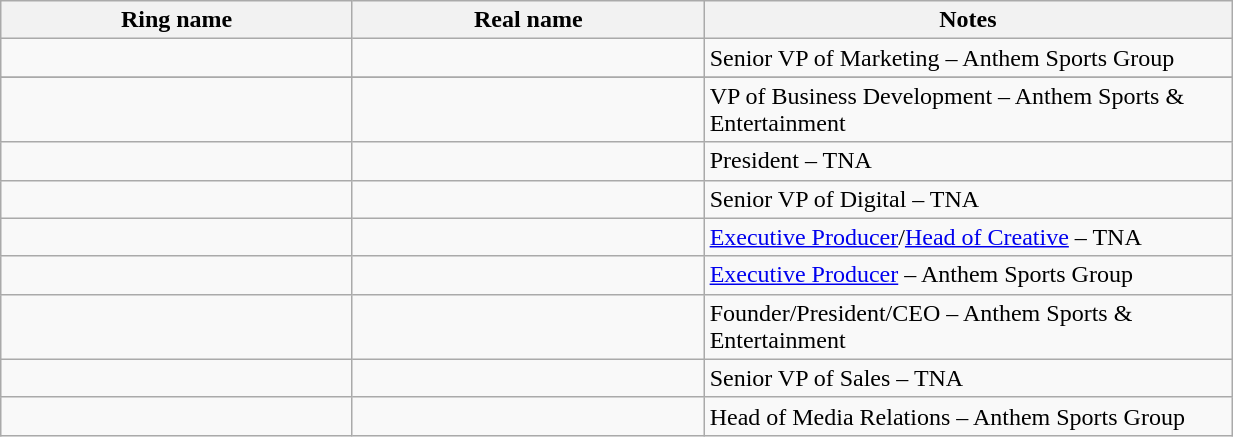<table class="wikitable sortable" style="width:65%;">
<tr>
<th width=20%>Ring name</th>
<th width=20%>Real name</th>
<th width=30%>Notes</th>
</tr>
<tr>
<td></td>
<td></td>
<td>Senior VP of Marketing – Anthem Sports Group</td>
</tr>
<tr>
</tr>
<tr>
<td></td>
<td></td>
<td>VP of Business Development – Anthem Sports & Entertainment</td>
</tr>
<tr>
<td></td>
<td></td>
<td>President – TNA</td>
</tr>
<tr>
<td></td>
<td></td>
<td>Senior VP of Digital – TNA</td>
</tr>
<tr>
<td></td>
<td></td>
<td><a href='#'>Executive Producer</a>/<a href='#'>Head of Creative</a> – TNA</td>
</tr>
<tr>
<td></td>
<td></td>
<td><a href='#'>Executive Producer</a> – Anthem Sports Group</td>
</tr>
<tr>
<td></td>
<td></td>
<td>Founder/President/CEO – Anthem Sports & Entertainment</td>
</tr>
<tr>
<td></td>
<td></td>
<td>Senior VP of Sales – TNA</td>
</tr>
<tr>
<td></td>
<td></td>
<td>Head of Media Relations – Anthem Sports Group</td>
</tr>
</table>
